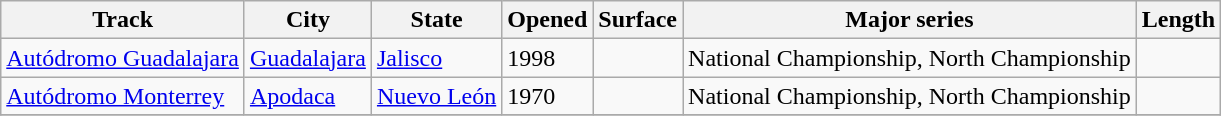<table class="wikitable sortable">
<tr>
<th>Track</th>
<th>City</th>
<th>State</th>
<th>Opened</th>
<th>Surface</th>
<th>Major series</th>
<th>Length</th>
</tr>
<tr>
<td><a href='#'>Autódromo Guadalajara</a></td>
<td><a href='#'>Guadalajara</a></td>
<td><a href='#'>Jalisco</a></td>
<td>1998</td>
<td></td>
<td>National Championship, North Championship</td>
<td></td>
</tr>
<tr>
<td><a href='#'>Autódromo Monterrey</a></td>
<td><a href='#'>Apodaca</a></td>
<td><a href='#'>Nuevo León</a></td>
<td>1970</td>
<td></td>
<td>National Championship, North Championship</td>
<td></td>
</tr>
<tr>
</tr>
</table>
